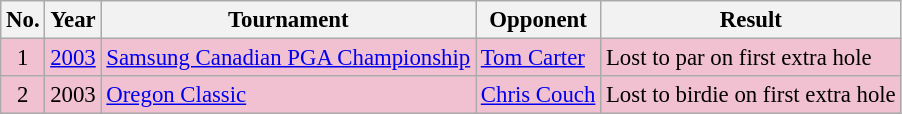<table class="wikitable" style="font-size:95%;">
<tr>
<th>No.</th>
<th>Year</th>
<th>Tournament</th>
<th>Opponent</th>
<th>Result</th>
</tr>
<tr style="background:#F2C1D1;">
<td align=center>1</td>
<td><a href='#'>2003</a></td>
<td><a href='#'>Samsung Canadian PGA Championship</a></td>
<td> <a href='#'>Tom Carter</a></td>
<td>Lost to par on first extra hole</td>
</tr>
<tr style="background:#F2C1D1;">
<td align=center>2</td>
<td>2003</td>
<td><a href='#'>Oregon Classic</a></td>
<td> <a href='#'>Chris Couch</a></td>
<td>Lost to birdie on first extra hole</td>
</tr>
</table>
